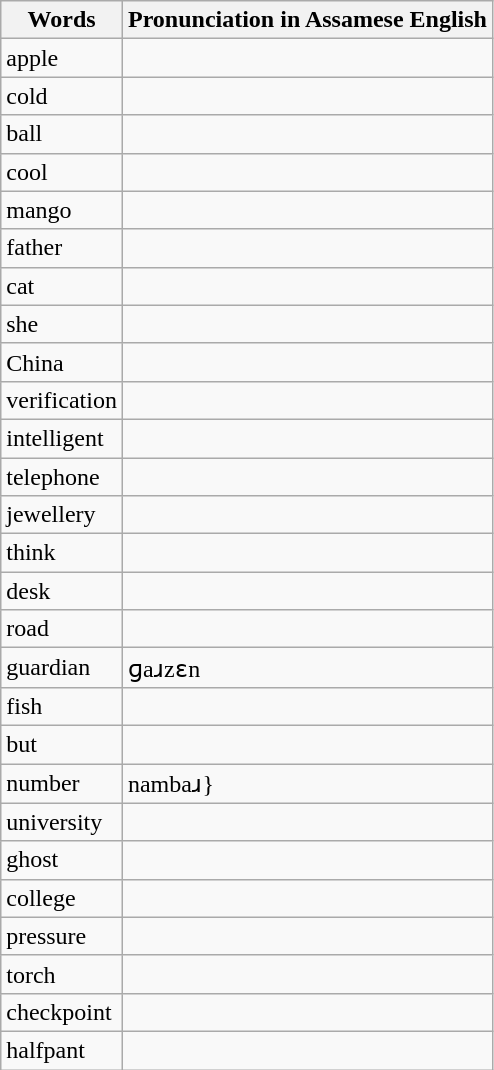<table class="wikitable">
<tr>
<th>Words</th>
<th>Pronunciation in Assamese English</th>
</tr>
<tr>
<td>apple</td>
<td></td>
</tr>
<tr>
<td>cold</td>
<td></td>
</tr>
<tr>
<td>ball</td>
<td></td>
</tr>
<tr>
<td>cool</td>
<td></td>
</tr>
<tr>
<td>mango</td>
<td></td>
</tr>
<tr>
<td>father</td>
<td></td>
</tr>
<tr>
<td>cat</td>
<td></td>
</tr>
<tr>
<td>she</td>
<td></td>
</tr>
<tr>
<td>China</td>
<td></td>
</tr>
<tr>
<td>verification</td>
<td></td>
</tr>
<tr>
<td>intelligent</td>
<td></td>
</tr>
<tr>
<td>telephone</td>
<td></td>
</tr>
<tr>
<td>jewellery</td>
<td></td>
</tr>
<tr>
<td>think</td>
<td></td>
</tr>
<tr>
<td>desk</td>
<td></td>
</tr>
<tr>
<td>road</td>
<td></td>
</tr>
<tr>
<td>guardian</td>
<td {{IPA>ɡaɹzɛn</td>
</tr>
<tr>
<td>fish</td>
<td></td>
</tr>
<tr>
<td>but</td>
<td></td>
</tr>
<tr>
<td>number</td>
<td {{IPA>nambaɹ}</td>
</tr>
<tr>
<td>university</td>
<td></td>
</tr>
<tr>
<td>ghost</td>
<td></td>
</tr>
<tr>
<td>college</td>
<td></td>
</tr>
<tr>
<td>pressure</td>
<td></td>
</tr>
<tr>
<td>torch</td>
<td></td>
</tr>
<tr>
<td>checkpoint</td>
<td></td>
</tr>
<tr>
<td>halfpant</td>
<td></td>
</tr>
</table>
